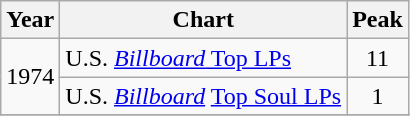<table class="wikitable">
<tr>
<th>Year</th>
<th>Chart</th>
<th>Peak<br></th>
</tr>
<tr>
<td rowspan="2">1974</td>
<td>U.S. <a href='#'><em>Billboard</em> Top LPs</a></td>
<td align="center">11</td>
</tr>
<tr>
<td>U.S. <a href='#'><em>Billboard</em></a> <a href='#'>Top Soul LPs</a></td>
<td align="center">1</td>
</tr>
<tr>
</tr>
</table>
